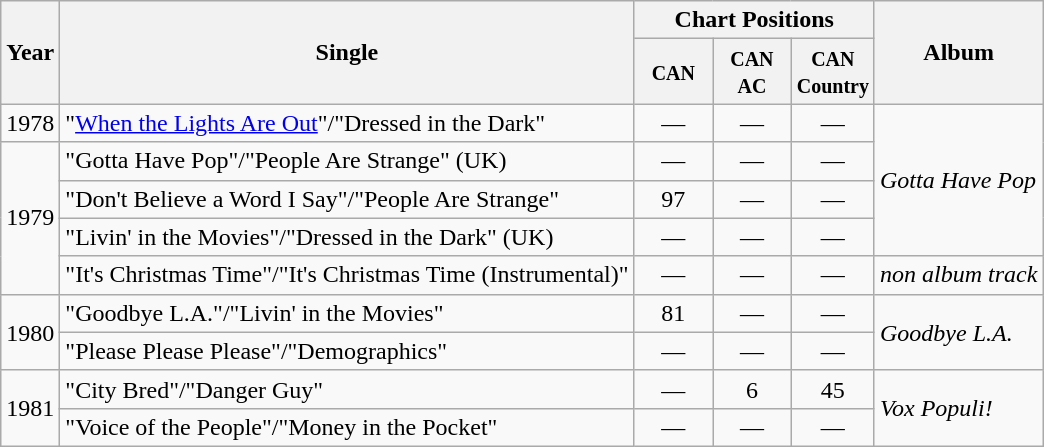<table class="wikitable">
<tr>
<th rowspan="2">Year</th>
<th rowspan="2">Single</th>
<th colspan="3">Chart Positions</th>
<th rowspan="2">Album</th>
</tr>
<tr>
<th width="45"><small>CAN</small></th>
<th width="45"><small>CAN AC</small></th>
<th width="45"><small>CAN Country</small></th>
</tr>
<tr>
<td>1978</td>
<td>"<a href='#'>When the Lights Are Out</a>"/"Dressed in the Dark"</td>
<td align="center">—</td>
<td align="center">—</td>
<td align="center">—</td>
<td rowspan="4"><em>Gotta Have Pop</em></td>
</tr>
<tr>
<td rowspan="4">1979</td>
<td>"Gotta Have Pop"/"People Are Strange" (UK)</td>
<td align="center">—</td>
<td align="center">—</td>
<td align="center">—</td>
</tr>
<tr>
<td>"Don't Believe a Word I Say"/"People Are Strange"</td>
<td align="center">97</td>
<td align="center">—</td>
<td align="center">—</td>
</tr>
<tr>
<td>"Livin' in the Movies"/"Dressed in the Dark" (UK)</td>
<td align="center">—</td>
<td align="center">—</td>
<td align="center">—</td>
</tr>
<tr>
<td>"It's Christmas Time"/"It's Christmas Time (Instrumental)"</td>
<td align="center">—</td>
<td align="center">—</td>
<td align="center">—</td>
<td><em>non album track</em></td>
</tr>
<tr>
<td rowspan="2">1980</td>
<td>"Goodbye L.A."/"Livin' in the Movies"</td>
<td align="center">81</td>
<td align="center">—</td>
<td align="center">—</td>
<td rowspan="2"><em>Goodbye L.A.</em></td>
</tr>
<tr>
<td>"Please Please Please"/"Demographics"</td>
<td align="center">—</td>
<td align="center">—</td>
<td align="center">—</td>
</tr>
<tr>
<td rowspan="2">1981</td>
<td>"City Bred"/"Danger Guy"</td>
<td align="center">—</td>
<td align="center">6</td>
<td align="center">45</td>
<td rowspan="2"><em>Vox Populi!</em></td>
</tr>
<tr>
<td>"Voice of the People"/"Money in the Pocket"</td>
<td align="center">—</td>
<td align="center">—</td>
<td align="center">—</td>
</tr>
</table>
